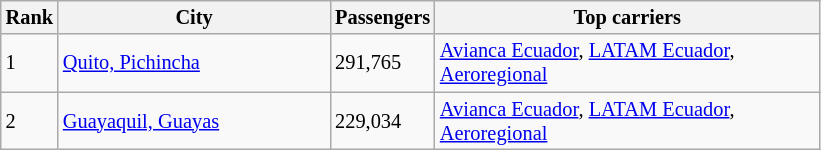<table class="wikitable" style="font-size: 85%" width= align=>
<tr>
<th>Rank</th>
<th style="width:175px;">City</th>
<th>Passengers</th>
<th style="width:250px;">Top carriers</th>
</tr>
<tr>
<td>1</td>
<td> <a href='#'>Quito, Pichincha</a></td>
<td>291,765</td>
<td><a href='#'>Avianca Ecuador</a>, <a href='#'>LATAM Ecuador</a>, <a href='#'>Aeroregional</a></td>
</tr>
<tr>
<td>2</td>
<td> <a href='#'>Guayaquil, Guayas</a></td>
<td>229,034</td>
<td><a href='#'>Avianca Ecuador</a>, <a href='#'>LATAM Ecuador</a>, <a href='#'>Aeroregional</a></td>
</tr>
</table>
